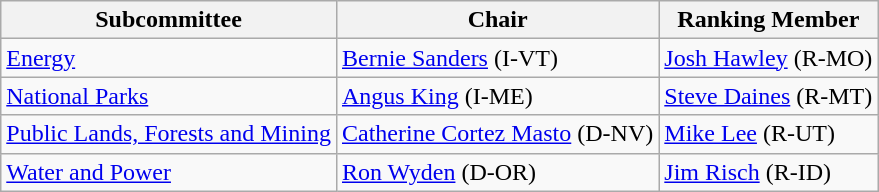<table class=wikitable>
<tr>
<th>Subcommittee</th>
<th>Chair</th>
<th>Ranking Member</th>
</tr>
<tr>
<td><a href='#'>Energy</a></td>
<td><a href='#'>Bernie Sanders</a> (I-VT)</td>
<td><a href='#'>Josh Hawley</a> (R-MO)</td>
</tr>
<tr>
<td><a href='#'>National Parks</a></td>
<td><a href='#'>Angus King</a> (I-ME)</td>
<td><a href='#'>Steve Daines</a> (R-MT)</td>
</tr>
<tr>
<td><a href='#'>Public Lands, Forests and Mining</a></td>
<td><a href='#'>Catherine Cortez Masto</a> (D-NV)</td>
<td><a href='#'>Mike Lee</a> (R-UT)</td>
</tr>
<tr>
<td><a href='#'>Water and Power</a></td>
<td><a href='#'>Ron Wyden</a> (D-OR)</td>
<td><a href='#'>Jim Risch</a> (R-ID)</td>
</tr>
</table>
